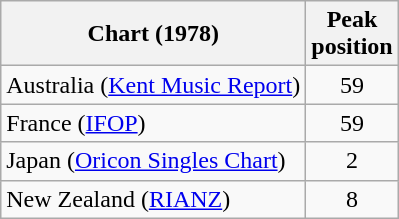<table class="wikitable sortable">
<tr>
<th>Chart (1978)</th>
<th>Peak<br>position</th>
</tr>
<tr>
<td>Australia (<a href='#'>Kent Music Report</a>)</td>
<td style="text-align:center;">59</td>
</tr>
<tr>
<td>France (<a href='#'>IFOP</a>)</td>
<td style="text-align:center;">59</td>
</tr>
<tr>
<td>Japan (<a href='#'>Oricon Singles Chart</a>)</td>
<td style="text-align:center;">2</td>
</tr>
<tr>
<td>New Zealand (<a href='#'>RIANZ</a>)</td>
<td style="text-align:center;">8</td>
</tr>
</table>
